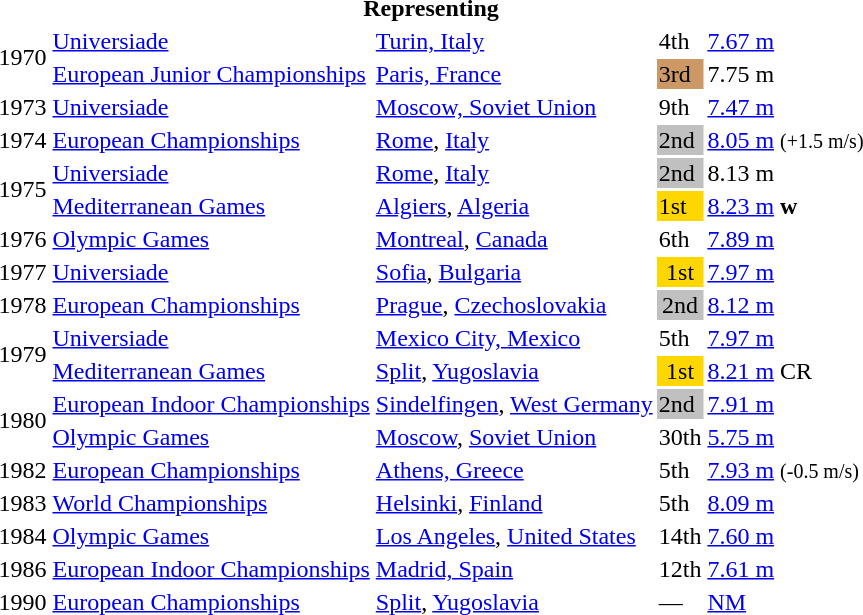<table>
<tr>
<th colspan="5">Representing </th>
</tr>
<tr>
<td rowspan=2>1970</td>
<td><a href='#'>Universiade</a></td>
<td><a href='#'>Turin, Italy</a></td>
<td>4th</td>
<td><a href='#'>7.67 m</a></td>
</tr>
<tr>
<td><a href='#'>European Junior Championships</a></td>
<td><a href='#'>Paris, France</a></td>
<td bgcolor=cc9966>3rd</td>
<td>7.75 m</td>
</tr>
<tr>
<td>1973</td>
<td><a href='#'>Universiade</a></td>
<td><a href='#'>Moscow, Soviet Union</a></td>
<td>9th</td>
<td><a href='#'>7.47 m</a></td>
</tr>
<tr>
<td>1974</td>
<td><a href='#'>European Championships</a></td>
<td><a href='#'>Rome</a>, <a href='#'>Italy</a></td>
<td bgcolor="silver">2nd</td>
<td><a href='#'>8.05 m</a> <small>(+1.5 m/s)</small></td>
</tr>
<tr>
<td rowspan=2>1975</td>
<td><a href='#'>Universiade</a></td>
<td><a href='#'>Rome</a>, <a href='#'>Italy</a></td>
<td bgcolor="silver">2nd</td>
<td>8.13 m</td>
</tr>
<tr>
<td><a href='#'>Mediterranean Games</a></td>
<td><a href='#'>Algiers</a>, <a href='#'>Algeria</a></td>
<td bgcolor="gold">1st</td>
<td><a href='#'>8.23 m</a> <strong>w</strong></td>
</tr>
<tr>
<td>1976</td>
<td><a href='#'>Olympic Games</a></td>
<td><a href='#'>Montreal</a>, <a href='#'>Canada</a></td>
<td>6th</td>
<td><a href='#'>7.89 m</a></td>
</tr>
<tr>
<td>1977</td>
<td><a href='#'>Universiade</a></td>
<td><a href='#'>Sofia</a>, <a href='#'>Bulgaria</a></td>
<td bgcolor="gold" align="center">1st</td>
<td><a href='#'>7.97 m</a></td>
</tr>
<tr>
<td>1978</td>
<td><a href='#'>European Championships</a></td>
<td><a href='#'>Prague</a>, <a href='#'>Czechoslovakia</a></td>
<td bgcolor="silver" align="center">2nd</td>
<td><a href='#'>8.12 m</a></td>
</tr>
<tr>
<td rowspan=2>1979</td>
<td><a href='#'>Universiade</a></td>
<td><a href='#'>Mexico City, Mexico</a></td>
<td>5th</td>
<td><a href='#'>7.97 m</a></td>
</tr>
<tr>
<td><a href='#'>Mediterranean Games</a></td>
<td><a href='#'>Split</a>, <a href='#'>Yugoslavia</a></td>
<td bgcolor="gold" align="center">1st</td>
<td><a href='#'>8.21 m</a> CR</td>
</tr>
<tr>
<td rowspan=2>1980</td>
<td><a href='#'>European Indoor Championships</a></td>
<td><a href='#'>Sindelfingen</a>, <a href='#'>West Germany</a></td>
<td bgcolor="silver">2nd</td>
<td><a href='#'>7.91 m</a></td>
</tr>
<tr>
<td><a href='#'>Olympic Games</a></td>
<td><a href='#'>Moscow</a>, <a href='#'>Soviet Union</a></td>
<td>30th</td>
<td><a href='#'>5.75 m</a></td>
</tr>
<tr>
<td>1982</td>
<td><a href='#'>European Championships</a></td>
<td><a href='#'>Athens, Greece</a></td>
<td>5th</td>
<td><a href='#'>7.93 m</a> <small>(-0.5 m/s)</small></td>
</tr>
<tr>
<td>1983</td>
<td><a href='#'>World Championships</a></td>
<td><a href='#'>Helsinki</a>, <a href='#'>Finland</a></td>
<td>5th</td>
<td><a href='#'>8.09 m</a></td>
</tr>
<tr>
<td>1984</td>
<td><a href='#'>Olympic Games</a></td>
<td><a href='#'>Los Angeles</a>, <a href='#'>United States</a></td>
<td>14th</td>
<td><a href='#'>7.60 m</a></td>
</tr>
<tr>
<td>1986</td>
<td><a href='#'>European Indoor Championships</a></td>
<td><a href='#'>Madrid, Spain</a></td>
<td>12th</td>
<td><a href='#'>7.61 m</a></td>
</tr>
<tr>
<td>1990</td>
<td><a href='#'>European Championships</a></td>
<td><a href='#'>Split</a>, <a href='#'>Yugoslavia</a></td>
<td>—</td>
<td><a href='#'>NM</a></td>
</tr>
</table>
